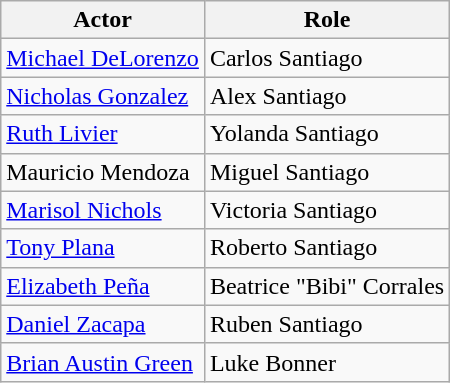<table class="wikitable">
<tr>
<th>Actor</th>
<th>Role</th>
</tr>
<tr>
<td><a href='#'>Michael DeLorenzo</a></td>
<td>Carlos Santiago</td>
</tr>
<tr>
<td><a href='#'>Nicholas Gonzalez</a></td>
<td>Alex Santiago</td>
</tr>
<tr>
<td><a href='#'>Ruth Livier</a></td>
<td>Yolanda Santiago</td>
</tr>
<tr>
<td>Mauricio Mendoza</td>
<td>Miguel Santiago</td>
</tr>
<tr>
<td><a href='#'>Marisol Nichols</a></td>
<td>Victoria Santiago</td>
</tr>
<tr>
<td><a href='#'>Tony Plana</a></td>
<td>Roberto Santiago</td>
</tr>
<tr>
<td><a href='#'>Elizabeth Peña</a></td>
<td>Beatrice "Bibi" Corrales</td>
</tr>
<tr>
<td><a href='#'>Daniel Zacapa</a></td>
<td>Ruben Santiago</td>
</tr>
<tr>
<td><a href='#'>Brian Austin Green</a></td>
<td>Luke Bonner</td>
</tr>
</table>
